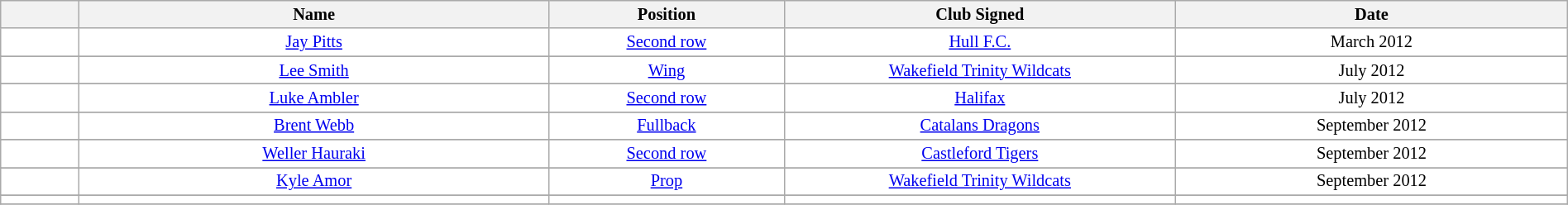<table class="wikitable sortable" width="100%" style="font-size:85%">
<tr bgcolor="#efefef">
<th width=5%></th>
<th width=30%>Name</th>
<th !width=30%>Position</th>
<th width=25%>Club Signed</th>
<th width=25%>Date</th>
</tr>
<tr bgcolor=#FFFFFF>
<td align=center></td>
<td align=center><a href='#'>Jay Pitts</a></td>
<td align=center><a href='#'>Second row</a></td>
<td align=center><a href='#'>Hull F.C.</a></td>
<td align=center>March 2012</td>
</tr>
<tr>
</tr>
<tr bgcolor=#FFFFFF>
<td align=center></td>
<td align=center><a href='#'>Lee Smith</a></td>
<td align=center><a href='#'>Wing</a></td>
<td align=center><a href='#'>Wakefield Trinity Wildcats</a></td>
<td align=center>July 2012</td>
</tr>
<tr>
</tr>
<tr bgcolor=#FFFFFF>
<td align=center></td>
<td align=center><a href='#'>Luke Ambler</a></td>
<td align=center><a href='#'>Second row</a></td>
<td align=center><a href='#'>Halifax</a></td>
<td align=center>July 2012</td>
</tr>
<tr>
</tr>
<tr bgcolor=#FFFFFF>
<td align=center></td>
<td align=center><a href='#'>Brent Webb</a></td>
<td align=center><a href='#'>Fullback</a></td>
<td align=center><a href='#'>Catalans Dragons</a></td>
<td align=center>September 2012</td>
</tr>
<tr>
</tr>
<tr bgcolor=#FFFFFF>
<td align=center></td>
<td align=center><a href='#'>Weller Hauraki</a></td>
<td align=center><a href='#'>Second row</a></td>
<td align=center><a href='#'>Castleford Tigers</a></td>
<td align=center>September 2012</td>
</tr>
<tr>
</tr>
<tr bgcolor=#FFFFFF>
<td align=center></td>
<td align=center><a href='#'>Kyle Amor</a></td>
<td align=center><a href='#'>Prop</a></td>
<td align=center><a href='#'>Wakefield Trinity Wildcats</a></td>
<td align=center>September 2012</td>
</tr>
<tr>
</tr>
<tr bgcolor=#FFFFFF>
<td align=center></td>
<td align=center></td>
<td align=center></td>
<td align=center></td>
<td align=center></td>
</tr>
<tr>
</tr>
</table>
